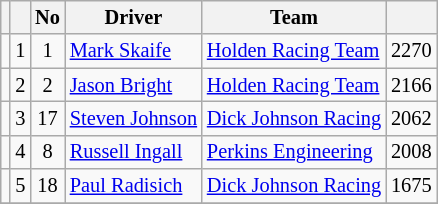<table class="wikitable" style="font-size:85%;">
<tr>
<th></th>
<th></th>
<th>No</th>
<th>Driver</th>
<th>Team</th>
<th></th>
</tr>
<tr>
<td align="left"></td>
<td align="center">1</td>
<td align="center">1</td>
<td> <a href='#'>Mark Skaife</a></td>
<td><a href='#'>Holden Racing Team</a></td>
<td align="left">2270</td>
</tr>
<tr>
<td align="left"></td>
<td align="center">2</td>
<td align="center">2</td>
<td> <a href='#'>Jason Bright</a></td>
<td><a href='#'>Holden Racing Team</a></td>
<td align="left">2166</td>
</tr>
<tr>
<td align="left"></td>
<td align="center">3</td>
<td align="center">17</td>
<td> <a href='#'>Steven Johnson</a></td>
<td><a href='#'>Dick Johnson Racing</a></td>
<td align="left">2062</td>
</tr>
<tr>
<td align="left"></td>
<td align="center">4</td>
<td align="center">8</td>
<td> <a href='#'>Russell Ingall</a></td>
<td><a href='#'>Perkins Engineering</a></td>
<td align="left">2008</td>
</tr>
<tr>
<td align="left"></td>
<td align="center">5</td>
<td align="center">18</td>
<td> <a href='#'>Paul Radisich</a></td>
<td><a href='#'>Dick Johnson Racing</a></td>
<td align="left">1675</td>
</tr>
<tr>
</tr>
</table>
